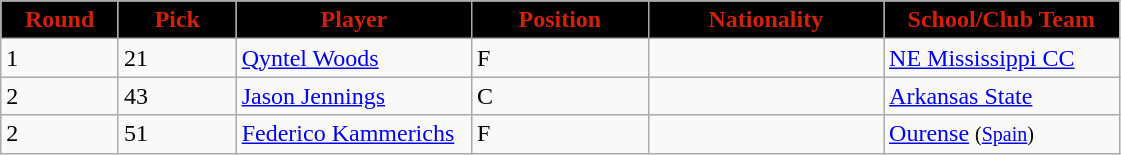<table class="wikitable sortable sortable">
<tr>
<th style="background:#000000; color:#D1210A"  width="10%">Round</th>
<th style="background:#000000; color:#D1210A"  width="10%">Pick</th>
<th style="background:#000000; color:#D1210A"  width="20%">Player</th>
<th style="background:#000000; color:#D1210A"  width="15%">Position</th>
<th style="background:#000000; color:#D1210A"  width="20%">Nationality</th>
<th style="background:#000000; color:#D1210A"  width="20%">School/Club Team</th>
</tr>
<tr>
<td>1</td>
<td>21</td>
<td><a href='#'>Qyntel Woods</a></td>
<td>F</td>
<td></td>
<td><a href='#'>NE Mississippi CC</a></td>
</tr>
<tr>
<td>2</td>
<td>43</td>
<td><a href='#'>Jason Jennings</a></td>
<td>C</td>
<td></td>
<td><a href='#'>Arkansas State</a></td>
</tr>
<tr>
<td>2</td>
<td>51</td>
<td><a href='#'>Federico Kammerichs</a></td>
<td>F</td>
<td></td>
<td><a href='#'>Ourense</a> <small>(<a href='#'>Spain</a>)</small></td>
</tr>
</table>
